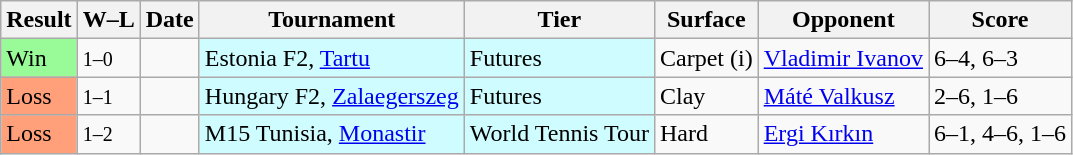<table class="sortable wikitable">
<tr>
<th>Result</th>
<th class="unsortable">W–L</th>
<th>Date</th>
<th>Tournament</th>
<th>Tier</th>
<th>Surface</th>
<th>Opponent</th>
<th class="unsortable">Score</th>
</tr>
<tr>
<td bgcolor=98FB98>Win</td>
<td><small>1–0</small></td>
<td></td>
<td style="background:#cffcff;">Estonia F2, <a href='#'>Tartu</a></td>
<td style="background:#cffcff;">Futures</td>
<td>Carpet (i)</td>
<td> <a href='#'>Vladimir Ivanov</a></td>
<td>6–4, 6–3</td>
</tr>
<tr>
<td bgcolor=FFA07A>Loss</td>
<td><small>1–1</small></td>
<td></td>
<td style="background:#cffcff;">Hungary F2, <a href='#'>Zalaegerszeg</a></td>
<td style="background:#cffcff;">Futures</td>
<td>Clay</td>
<td> <a href='#'>Máté Valkusz</a></td>
<td>2–6, 1–6</td>
</tr>
<tr>
<td bgcolor=FFA07A>Loss</td>
<td><small>1–2</small></td>
<td></td>
<td style="background:#cffcff;">M15 Tunisia, <a href='#'>Monastir</a></td>
<td style="background:#cffcff;">World Tennis Tour</td>
<td>Hard</td>
<td> <a href='#'>Ergi Kırkın</a></td>
<td>6–1, 4–6, 1–6</td>
</tr>
</table>
